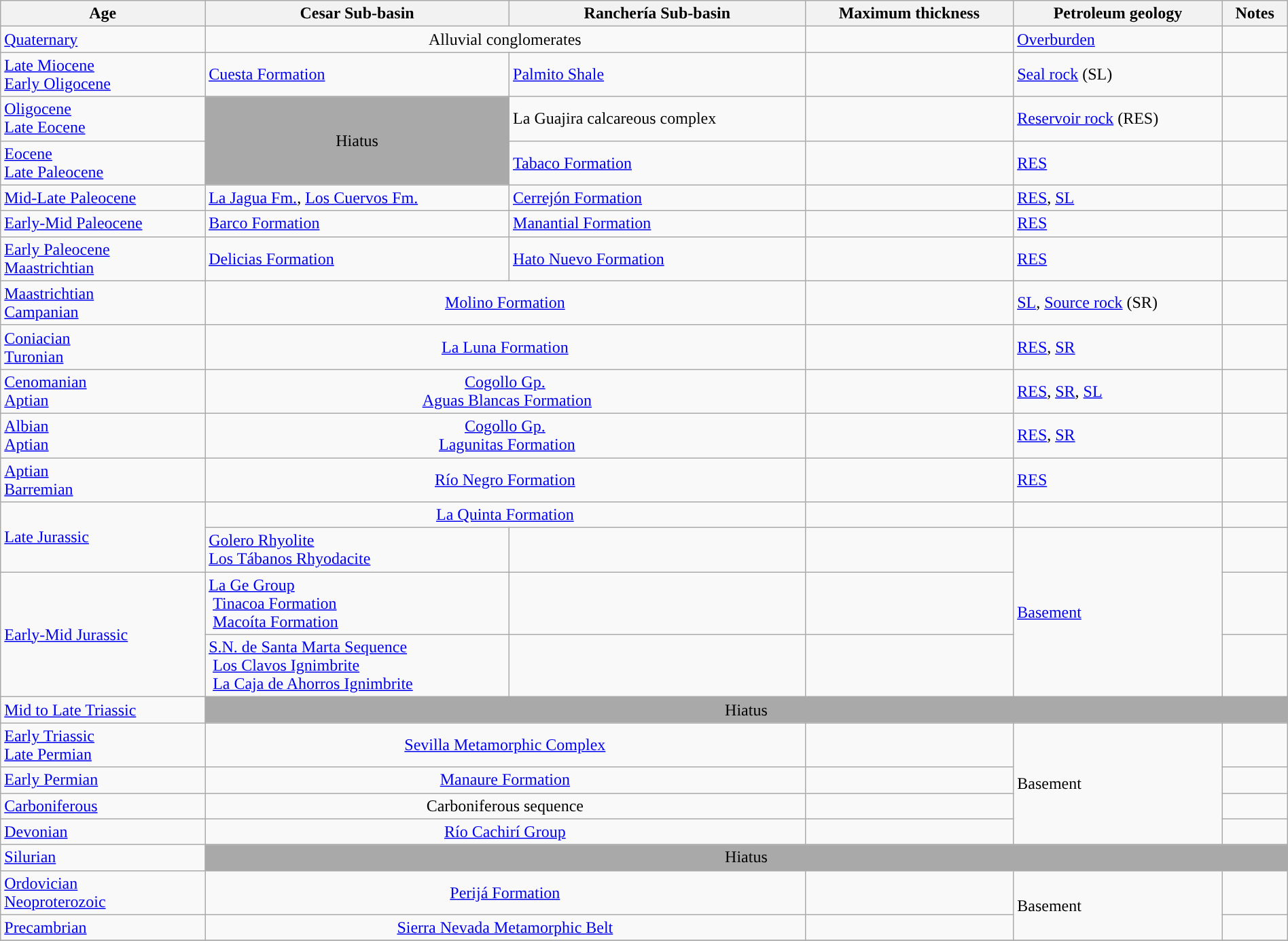<table class="wikitable sortable mw-collapsible" width=100%>
<tr>
<th>Age</th>
<th>Cesar Sub-basin</th>
<th>Ranchería Sub-basin</th>
<th>Maximum thickness</th>
<th>Petroleum geology</th>
<th class=unsortable>Notes</th>
</tr>
<tr>
<td style="background-color: "><a href='#'>Quaternary</a></td>
<td colspan=2 align=center>Alluvial conglomerates</td>
<td></td>
<td><a href='#'>Overburden</a></td>
<td></td>
</tr>
<tr>
<td style="background-color: "><a href='#'>Late Miocene</a><br><a href='#'>Early Oligocene</a></td>
<td><a href='#'>Cuesta Formation</a></td>
<td><a href='#'>Palmito Shale</a></td>
<td></td>
<td><a href='#'>Seal rock</a> (SL)</td>
<td></td>
</tr>
<tr>
<td style="background-color: "><a href='#'>Oligocene</a><br><a href='#'>Late Eocene</a></td>
<td rowspan=2 style="background-color: darkgrey;" align=center>Hiatus</td>
<td>La Guajira calcareous complex</td>
<td></td>
<td><a href='#'>Reservoir rock</a> (RES)</td>
<td></td>
</tr>
<tr>
<td style="background-color: "><a href='#'>Eocene</a><br><a href='#'>Late Paleocene</a></td>
<td><a href='#'>Tabaco Formation</a></td>
<td></td>
<td><a href='#'>RES</a></td>
<td></td>
</tr>
<tr>
<td style="background-color: "><a href='#'>Mid-Late Paleocene</a></td>
<td><a href='#'>La Jagua Fm.</a>, <a href='#'>Los Cuervos Fm.</a></td>
<td><a href='#'>Cerrejón Formation</a></td>
<td></td>
<td><a href='#'>RES</a>, <a href='#'>SL</a></td>
<td></td>
</tr>
<tr>
<td style="background-color: "><a href='#'>Early-Mid Paleocene</a></td>
<td><a href='#'>Barco Formation</a></td>
<td><a href='#'>Manantial Formation</a></td>
<td></td>
<td><a href='#'>RES</a></td>
<td></td>
</tr>
<tr>
<td style="background-color: "><a href='#'>Early Paleocene</a><br><a href='#'>Maastrichtian</a></td>
<td><a href='#'>Delicias Formation</a></td>
<td><a href='#'>Hato Nuevo Formation</a></td>
<td></td>
<td><a href='#'>RES</a></td>
<td></td>
</tr>
<tr>
<td style="background-color: "><a href='#'>Maastrichtian</a><br><a href='#'>Campanian</a></td>
<td colspan=2 align=center><a href='#'>Molino Formation</a></td>
<td></td>
<td><a href='#'>SL</a>, <a href='#'>Source rock</a> (SR)</td>
<td></td>
</tr>
<tr>
<td style="background-color: "><a href='#'>Coniacian</a><br><a href='#'>Turonian</a></td>
<td colspan=2 align=center><a href='#'>La Luna Formation</a></td>
<td></td>
<td><a href='#'>RES</a>, <a href='#'>SR</a></td>
<td></td>
</tr>
<tr>
<td style="background-color: "><a href='#'>Cenomanian</a><br><a href='#'>Aptian</a></td>
<td colspan=2 align=center><a href='#'>Cogollo Gp.</a><br> <a href='#'>Aguas Blancas Formation</a></td>
<td></td>
<td><a href='#'>RES</a>, <a href='#'>SR</a>, <a href='#'>SL</a></td>
<td></td>
</tr>
<tr>
<td style="background-color: "><a href='#'>Albian</a><br><a href='#'>Aptian</a></td>
<td colspan=2 align=center><a href='#'>Cogollo Gp.</a><br> <a href='#'>Lagunitas Formation</a></td>
<td></td>
<td><a href='#'>RES</a>, <a href='#'>SR</a></td>
<td></td>
</tr>
<tr>
<td style="background-color: "><a href='#'>Aptian</a><br><a href='#'>Barremian</a></td>
<td colspan=2 align=center><a href='#'>Río Negro Formation</a></td>
<td></td>
<td><a href='#'>RES</a></td>
<td></td>
</tr>
<tr>
<td rowspan=2 style="background-color: "><a href='#'>Late Jurassic</a></td>
<td colspan=2 align=center><a href='#'>La Quinta Formation</a></td>
<td></td>
<td></td>
<td></td>
</tr>
<tr>
<td><a href='#'>Golero Rhyolite</a><br><a href='#'>Los Tábanos Rhyodacite</a></td>
<td></td>
<td></td>
<td rowspan=3><a href='#'>Basement</a></td>
<td></td>
</tr>
<tr>
<td rowspan=2 style="background-color: "><a href='#'>Early-Mid Jurassic</a></td>
<td><a href='#'>La Ge Group</a><br> <a href='#'>Tinacoa Formation</a><br> <a href='#'>Macoíta Formation</a></td>
<td></td>
<td></td>
<td></td>
</tr>
<tr>
<td><a href='#'>S.N. de Santa Marta Sequence</a><br> <a href='#'>Los Clavos Ignimbrite</a><br> <a href='#'>La Caja de Ahorros Ignimbrite</a></td>
<td></td>
<td></td>
<td></td>
</tr>
<tr>
<td style="background-color: "><a href='#'>Mid to Late Triassic</a></td>
<td colspan=5 style="background-color: darkgrey;" align=center>Hiatus</td>
</tr>
<tr>
<td style="background-color: "><a href='#'>Early Triassic</a><br><a href='#'>Late Permian</a></td>
<td colspan=2 align=center><a href='#'>Sevilla Metamorphic Complex</a></td>
<td></td>
<td rowspan=4>Basement</td>
<td></td>
</tr>
<tr>
<td style="background-color: "><a href='#'>Early Permian</a></td>
<td colspan=2 align=center><a href='#'>Manaure Formation</a></td>
<td></td>
<td></td>
</tr>
<tr>
<td style="background-color: "><a href='#'>Carboniferous</a></td>
<td colspan=2 align=center>Carboniferous sequence</td>
<td></td>
<td></td>
</tr>
<tr>
<td style="background-color: "><a href='#'>Devonian</a></td>
<td colspan=2 align=center><a href='#'>Río Cachirí Group</a></td>
<td></td>
<td></td>
</tr>
<tr>
<td style="background-color: "><a href='#'>Silurian</a></td>
<td colspan=5 style="background-color: darkgrey;" align=center>Hiatus</td>
</tr>
<tr>
<td style="background-color: "><a href='#'>Ordovician</a><br><a href='#'>Neoproterozoic</a></td>
<td colspan=2 align=center><a href='#'>Perijá Formation</a></td>
<td></td>
<td rowspan=2>Basement</td>
<td></td>
</tr>
<tr>
<td style="background-color: "><a href='#'>Precambrian</a></td>
<td colspan=2 align=center><a href='#'>Sierra Nevada Metamorphic Belt</a></td>
<td></td>
<td></td>
</tr>
<tr>
</tr>
</table>
